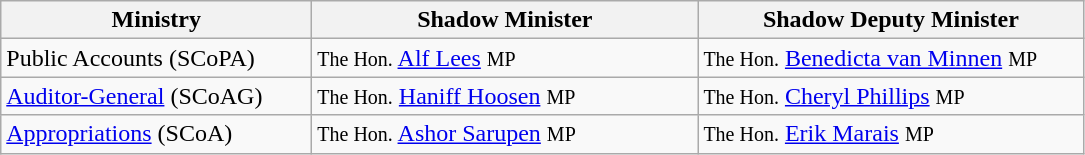<table class="wikitable">
<tr>
<th width=200>Ministry</th>
<th width=250>Shadow Minister</th>
<th width=250>Shadow Deputy Minister</th>
</tr>
<tr>
<td>Public Accounts (SCoPA)</td>
<td><small>The Hon.</small> <a href='#'>Alf Lees</a> <small>MP</small></td>
<td><small>The Hon.</small> <a href='#'>Benedicta van Minnen</a> <small>MP</small></td>
</tr>
<tr>
<td><a href='#'>Auditor-General</a> (SCoAG)</td>
<td><small>The Hon.</small> <a href='#'>Haniff Hoosen</a> <small>MP</small></td>
<td><small>The Hon.</small> <a href='#'>Cheryl Phillips</a> <small>MP</small></td>
</tr>
<tr>
<td><a href='#'>Appropriations</a> (SCoA)</td>
<td><small>The Hon.</small> <a href='#'>Ashor Sarupen</a> <small>MP</small></td>
<td><small>The Hon.</small> <a href='#'>Erik Marais</a> <small>MP</small></td>
</tr>
</table>
